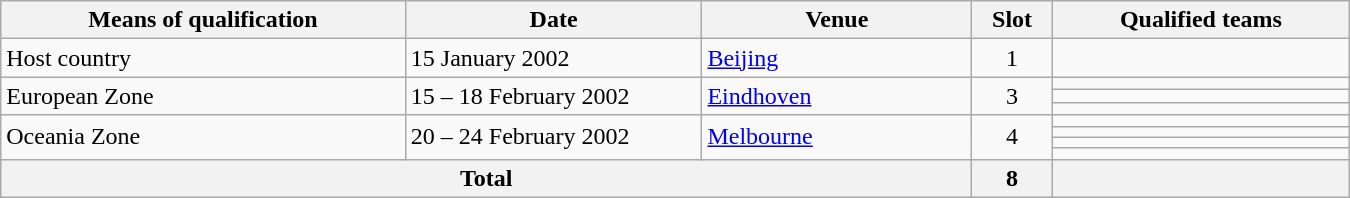<table class="wikitable" width="900">
<tr>
<th width="30%">Means of qualification</th>
<th width="22%">Date</th>
<th width="20%">Venue</th>
<th width="6%">Slot</th>
<th width="22%">Qualified teams</th>
</tr>
<tr>
<td>Host country</td>
<td>15 January 2002</td>
<td><a href='#'>Beijing</a></td>
<td align="center">1</td>
<td></td>
</tr>
<tr>
<td rowspan="3">European Zone</td>
<td rowspan="3">15 – 18 February 2002</td>
<td rowspan="3"><a href='#'>Eindhoven</a></td>
<td rowspan="3" align="center">3</td>
<td></td>
</tr>
<tr>
<td></td>
</tr>
<tr>
<td></td>
</tr>
<tr>
<td rowspan="4">Oceania Zone</td>
<td rowspan="4">20 – 24 February 2002</td>
<td rowspan="4"><a href='#'>Melbourne</a></td>
<td rowspan="4" align="center">4</td>
<td></td>
</tr>
<tr>
<td></td>
</tr>
<tr>
<td></td>
</tr>
<tr>
<td></td>
</tr>
<tr>
<th colspan="3">Total</th>
<th>8</th>
<th></th>
</tr>
</table>
